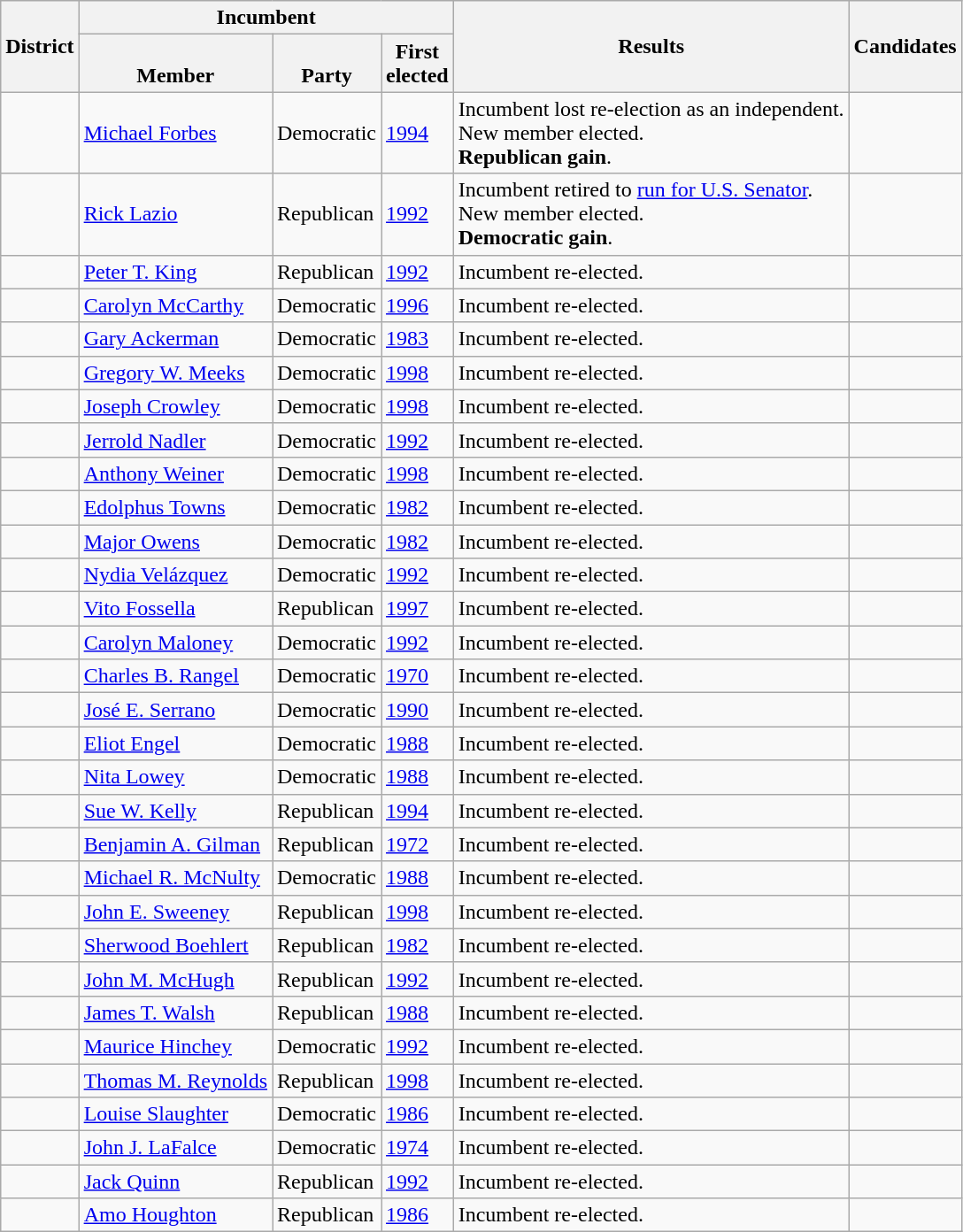<table class="wikitable sortable">
<tr>
<th rowspan="2">District</th>
<th colspan="3">Incumbent</th>
<th rowspan="2">Results</th>
<th rowspan="2" class="unsortable">Candidates</th>
</tr>
<tr valign="bottom">
<th>Member</th>
<th>Party</th>
<th>First<br>elected</th>
</tr>
<tr>
<td></td>
<td><a href='#'>Michael Forbes</a></td>
<td>Democratic</td>
<td><a href='#'>1994</a></td>
<td>Incumbent lost re-election as an independent.<br>New member elected.<br><strong>Republican gain</strong>.</td>
<td nowrap=""></td>
</tr>
<tr>
<td></td>
<td><a href='#'>Rick Lazio</a></td>
<td>Republican</td>
<td><a href='#'>1992</a></td>
<td>Incumbent retired to <a href='#'>run for U.S. Senator</a>.<br>New member elected.<br><strong>Democratic gain</strong>.</td>
<td nowrap=""></td>
</tr>
<tr>
<td></td>
<td><a href='#'>Peter T. King</a></td>
<td>Republican</td>
<td><a href='#'>1992</a></td>
<td>Incumbent re-elected.</td>
<td nowrap=""></td>
</tr>
<tr>
<td></td>
<td><a href='#'>Carolyn McCarthy</a></td>
<td>Democratic</td>
<td><a href='#'>1996</a></td>
<td>Incumbent re-elected.</td>
<td nowrap=""></td>
</tr>
<tr>
<td></td>
<td><a href='#'>Gary Ackerman</a></td>
<td>Democratic</td>
<td><a href='#'>1983</a></td>
<td>Incumbent re-elected.</td>
<td nowrap=""></td>
</tr>
<tr>
<td></td>
<td><a href='#'>Gregory W. Meeks</a></td>
<td>Democratic</td>
<td><a href='#'>1998</a></td>
<td>Incumbent re-elected.</td>
<td nowrap=""></td>
</tr>
<tr>
<td></td>
<td><a href='#'>Joseph Crowley</a></td>
<td>Democratic</td>
<td><a href='#'>1998</a></td>
<td>Incumbent re-elected.</td>
<td nowrap=""></td>
</tr>
<tr>
<td></td>
<td><a href='#'>Jerrold Nadler</a></td>
<td>Democratic</td>
<td><a href='#'>1992</a></td>
<td>Incumbent re-elected.</td>
<td nowrap=""></td>
</tr>
<tr>
<td></td>
<td><a href='#'>Anthony Weiner</a></td>
<td>Democratic</td>
<td><a href='#'>1998</a></td>
<td>Incumbent re-elected.</td>
<td nowrap=""></td>
</tr>
<tr>
<td></td>
<td><a href='#'>Edolphus Towns</a></td>
<td>Democratic</td>
<td><a href='#'>1982</a></td>
<td>Incumbent re-elected.</td>
<td nowrap=""></td>
</tr>
<tr>
<td></td>
<td><a href='#'>Major Owens</a></td>
<td>Democratic</td>
<td><a href='#'>1982</a></td>
<td>Incumbent re-elected.</td>
<td nowrap=""></td>
</tr>
<tr>
<td></td>
<td><a href='#'>Nydia Velázquez</a></td>
<td>Democratic</td>
<td><a href='#'>1992</a></td>
<td>Incumbent re-elected.</td>
<td nowrap=""></td>
</tr>
<tr>
<td></td>
<td><a href='#'>Vito Fossella</a></td>
<td>Republican</td>
<td><a href='#'>1997</a></td>
<td>Incumbent re-elected.</td>
<td nowrap=""></td>
</tr>
<tr>
<td></td>
<td><a href='#'>Carolyn Maloney</a></td>
<td>Democratic</td>
<td><a href='#'>1992</a></td>
<td>Incumbent re-elected.</td>
<td nowrap=""></td>
</tr>
<tr>
<td></td>
<td><a href='#'>Charles B. Rangel</a></td>
<td>Democratic</td>
<td><a href='#'>1970</a></td>
<td>Incumbent re-elected.</td>
<td nowrap=""></td>
</tr>
<tr>
<td></td>
<td><a href='#'>José E. Serrano</a></td>
<td>Democratic</td>
<td><a href='#'>1990</a></td>
<td>Incumbent re-elected.</td>
<td nowrap=""></td>
</tr>
<tr>
<td></td>
<td><a href='#'>Eliot Engel</a></td>
<td>Democratic</td>
<td><a href='#'>1988</a></td>
<td>Incumbent re-elected.</td>
<td nowrap=""></td>
</tr>
<tr>
<td></td>
<td><a href='#'>Nita Lowey</a></td>
<td>Democratic</td>
<td><a href='#'>1988</a></td>
<td>Incumbent re-elected.</td>
<td nowrap=""></td>
</tr>
<tr>
<td></td>
<td><a href='#'>Sue W. Kelly</a></td>
<td>Republican</td>
<td><a href='#'>1994</a></td>
<td>Incumbent re-elected.</td>
<td nowrap=""></td>
</tr>
<tr>
<td></td>
<td><a href='#'>Benjamin A. Gilman</a></td>
<td>Republican</td>
<td><a href='#'>1972</a></td>
<td>Incumbent re-elected.</td>
<td nowrap=""></td>
</tr>
<tr>
<td></td>
<td><a href='#'>Michael R. McNulty</a></td>
<td>Democratic</td>
<td><a href='#'>1988</a></td>
<td>Incumbent re-elected.</td>
<td nowrap=""></td>
</tr>
<tr>
<td></td>
<td><a href='#'>John E. Sweeney</a></td>
<td>Republican</td>
<td><a href='#'>1998</a></td>
<td>Incumbent re-elected.</td>
<td nowrap=""></td>
</tr>
<tr>
<td></td>
<td><a href='#'>Sherwood Boehlert</a></td>
<td>Republican</td>
<td><a href='#'>1982</a></td>
<td>Incumbent re-elected.</td>
<td nowrap=""></td>
</tr>
<tr>
<td></td>
<td><a href='#'>John M. McHugh</a></td>
<td>Republican</td>
<td><a href='#'>1992</a></td>
<td>Incumbent re-elected.</td>
<td nowrap=""></td>
</tr>
<tr>
<td></td>
<td><a href='#'>James T. Walsh</a></td>
<td>Republican</td>
<td><a href='#'>1988</a></td>
<td>Incumbent re-elected.</td>
<td nowrap=""></td>
</tr>
<tr>
<td></td>
<td><a href='#'>Maurice Hinchey</a></td>
<td>Democratic</td>
<td><a href='#'>1992</a></td>
<td>Incumbent re-elected.</td>
<td nowrap=""></td>
</tr>
<tr>
<td></td>
<td><a href='#'>Thomas M. Reynolds</a></td>
<td>Republican</td>
<td><a href='#'>1998</a></td>
<td>Incumbent re-elected.</td>
<td nowrap=""></td>
</tr>
<tr>
<td></td>
<td><a href='#'>Louise Slaughter</a></td>
<td>Democratic</td>
<td><a href='#'>1986</a></td>
<td>Incumbent re-elected.</td>
<td nowrap=""></td>
</tr>
<tr>
<td></td>
<td><a href='#'>John J. LaFalce</a></td>
<td>Democratic</td>
<td><a href='#'>1974</a></td>
<td>Incumbent re-elected.</td>
<td nowrap=""></td>
</tr>
<tr>
<td></td>
<td><a href='#'>Jack Quinn</a></td>
<td>Republican</td>
<td><a href='#'>1992</a></td>
<td>Incumbent re-elected.</td>
<td nowrap=""></td>
</tr>
<tr>
<td></td>
<td><a href='#'>Amo Houghton</a></td>
<td>Republican</td>
<td><a href='#'>1986</a></td>
<td>Incumbent re-elected.</td>
<td nowrap=""></td>
</tr>
</table>
